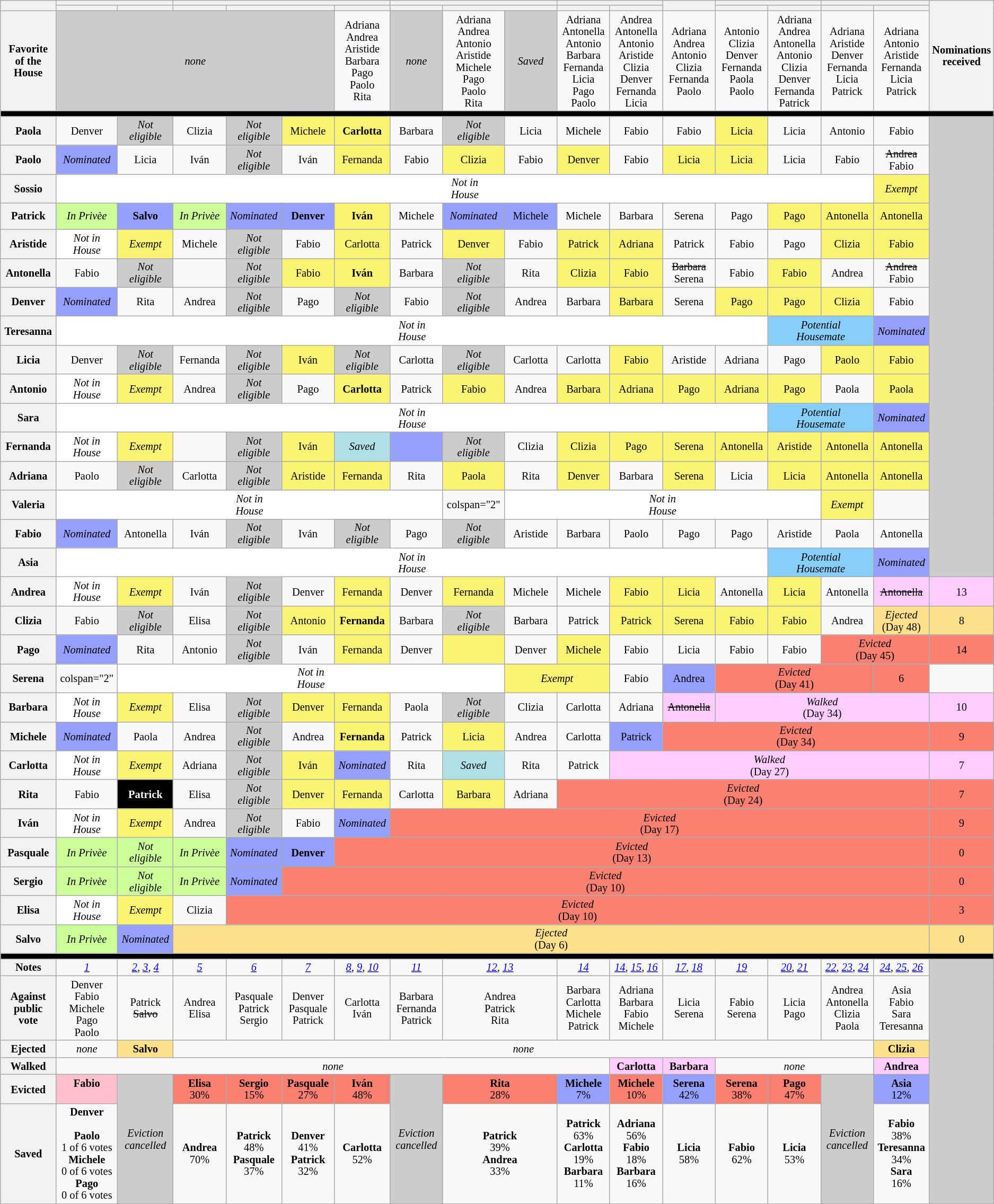<table class="wikitable" style="text-align:center; font-size:85%; line-height:15px;">
<tr>
<th rowspan="2" style="width:5%"></th>
<th colspan="2" style="width:10%"></th>
<th colspan="4" style="width:15%"></th>
<th colspan="3" style="width:10%"></th>
<th colspan="2" style="width:10%"></th>
<th rowspan="2" style="width:5%"></th>
<th colspan="2" style="width:10%"></th>
<th colspan="2" style="width:10%"></th>
<th rowspan="3" style="width:1%">Nominations<br>received</th>
</tr>
<tr>
<th style="width:5%"></th>
<th style="width:5%"></th>
<th style="width:5%"></th>
<th colspan="2" style="width:10%"></th>
<th style="width:5%"></th>
<th style="width:5%"></th>
<th colspan="2" style="width:10%"></th>
<th style="width:5%"></th>
<th style="width:5%"></th>
<th style="width:5%"></th>
<th style="width:5%"></th>
<th style="width:5%"></th>
<th style="width:5%"></th>
</tr>
<tr>
<th>Favorite<br>of the<br>House</th>
<td colspan="5" style="background:#CCC"><em>none</em></td>
<td>Adriana<br>Andrea<br>Aristide<br>Barbara<br>Pago<br>Paolo<br>Rita</td>
<td style="background:#CCC"><em>none</em></td>
<td>Adriana<br>Andrea<br>Antonio<br>Aristide<br>Michele<br>Pago<br>Paolo<br>Rita</td>
<td style="background:#CCC"><em>Saved</em></td>
<td>Adriana<br>Antonella<br>Antonio<br>Barbara<br>Fernanda<br>Licia<br>Pago<br>Paolo</td>
<td>Andrea<br>Antonella<br>Antonio<br>Aristide<br>Clizia<br>Denver<br>Fernanda<br>Licia</td>
<td>Adriana<br>Andrea<br>Antonio<br>Clizia<br>Fernanda<br>Paolo</td>
<td>Antonio<br>Clizia<br>Denver<br>Fernanda<br>Paola<br>Paolo</td>
<td>Adriana<br>Andrea<br>Antonella<br>Antonio<br>Clizia<br>Denver<br>Fernanda<br>Patrick</td>
<td>Adriana<br>Aristide<br>Denver<br>Fernanda<br>Licia<br>Patrick</td>
<td>Adriana<br>Antonio<br>Aristide<br>Fernanda<br>Licia<br>Patrick</td>
</tr>
<tr>
<th colspan="18" style="background:#000"></th>
</tr>
<tr>
<th>Paola</th>
<td>Denver</td>
<td style="background:#CCC"><em>Not<br>eligible</em></td>
<td>Clizia</td>
<td style="background:#CCC"><em>Not<br>eligible</em></td>
<td style="background:#FBF373;">Michele</td>
<td style="background:#FBF373;"><strong>Carlotta</strong></td>
<td>Barbara</td>
<td style="background:#CCC"><em>Not<br>eligible</em></td>
<td>Licia</td>
<td>Michele</td>
<td>Fabio</td>
<td>Fabio</td>
<td style="background:#FBF373;">Licia</td>
<td>Licia</td>
<td>Antonio</td>
<td>Fabio</td>
<td rowspan="16" style="background:#CCC;"></td>
</tr>
<tr>
<th>Paolo</th>
<td style="background:#959FFD"><em>Nominated</em></td>
<td>Licia</td>
<td>Iván</td>
<td style="background:#CCC"><em>Not<br>eligible</em></td>
<td>Iván</td>
<td style="background:#FBF373;">Fernanda</td>
<td>Fabio</td>
<td style="background:#FBF373;">Clizia</td>
<td>Fabio</td>
<td style="background:#FBF373;">Denver</td>
<td>Fabio</td>
<td style="background:#FBF373;">Licia</td>
<td style="background:#FBF373;">Licia</td>
<td>Licia</td>
<td>Fabio</td>
<td><s>Andrea</s><br>Fabio</td>
</tr>
<tr>
<th>Sossio</th>
<td colspan="15" style="background:white"><em>Not in<br>House</em></td>
<td style="background:#FBF373;"><em>Exempt</em></td>
</tr>
<tr style="line-height:20pt" |>
<th>Patrick</th>
<td style="background:#CF9"><em>In Privèe</em></td>
<td style="background:#959FFD"><strong>Salvo</strong></td>
<td style="background:#CF9"><em>In Privèe</em></td>
<td style="background:#959FFD"><em>Nominated</em></td>
<td style="background:#959FFD"><strong>Denver</strong></td>
<td style="background:#FBF373;"><strong>Iván</strong></td>
<td>Michele</td>
<td style="background:#959FFD"><em>Nominated</em></td>
<td style="background:#959FFD">Michele</td>
<td>Michele</td>
<td>Barbara</td>
<td>Serena</td>
<td>Pago</td>
<td style="background:#FBF373;">Pago</td>
<td style="background:#FBF373;">Antonella</td>
<td style="background:#FBF373;">Antonella</td>
</tr>
<tr>
<th>Aristide</th>
<td style="background:white"><em>Not in<br>House</em></td>
<td style="background:#FBF373;"><em>Exempt</em></td>
<td>Michele</td>
<td style="background:#CCC"><em>Not<br>eligible</em></td>
<td>Fabio</td>
<td style="background:#FBF373;">Carlotta</td>
<td>Patrick</td>
<td style="background:#FBF373;">Denver</td>
<td>Fabio</td>
<td style="background:#FBF373;">Patrick</td>
<td style="background:#FBF373;">Adriana</td>
<td>Patrick</td>
<td>Fabio</td>
<td>Pago</td>
<td style="background:#FBF373;">Clizia</td>
<td style="background:#FBF373;">Fabio</td>
</tr>
<tr>
<th>Antonella</th>
<td>Fabio</td>
<td style="background:#CCC"><em>Not<br>eligible</em></td>
<td></td>
<td style="background:#CCC"><em>Not<br>eligible</em></td>
<td style="background:#FBF373;">Fabio</td>
<td style="background:#FBF373;"><strong>Iván</strong></td>
<td>Barbara</td>
<td style="background:#CCC"><em>Not<br>eligible</em></td>
<td>Rita</td>
<td style="background:#FBF373;">Clizia</td>
<td style="background:#FBF373;">Fabio</td>
<td><s>Barbara</s><br>Serena</td>
<td>Fabio</td>
<td style="background:#FBF373;">Fabio</td>
<td>Andrea</td>
<td><s>Andrea</s><br>Fabio</td>
</tr>
<tr>
<th>Denver</th>
<td style="background:#959FFD"><em>Nominated</em></td>
<td>Rita</td>
<td>Andrea</td>
<td style="background:#CCC"><em>Not<br>eligible</em></td>
<td>Pago</td>
<td style="background:#CCC"><em>Not<br>eligible</em></td>
<td>Fabio</td>
<td style="background:#CCC"><em>Not<br>eligible</em></td>
<td>Andrea</td>
<td>Barbara</td>
<td style="background:#FBF373;">Barbara</td>
<td>Serena</td>
<td style="background:#FBF373;">Pago</td>
<td style="background:#FBF373;">Pago</td>
<td style="background:#FBF373;">Clizia</td>
<td>Fabio</td>
</tr>
<tr>
<th>Teresanna</th>
<td colspan="13" style="background:white"><em>Not in<br>House</em></td>
<td colspan="2" style="background:#87CEFA;"><em>Potential<br>Housemate</em></td>
<td style="background:#959FFD"><em>Nominated</em></td>
</tr>
<tr>
<th>Licia</th>
<td>Denver</td>
<td style="background:#CCC"><em>Not<br>eligible</em></td>
<td>Fernanda</td>
<td style="background:#CCC"><em>Not<br>eligible</em></td>
<td style="background:#FBF373;">Iván</td>
<td style="background:#CCC"><em>Not<br>eligible</em></td>
<td>Carlotta</td>
<td style="background:#CCC"><em>Not<br>eligible</em></td>
<td>Carlotta</td>
<td>Carlotta</td>
<td style="background:#FBF373;">Fabio</td>
<td>Aristide</td>
<td>Adriana</td>
<td>Pago</td>
<td style="background:#FBF373;">Paolo</td>
<td style="background:#FBF373;">Fabio</td>
</tr>
<tr>
<th>Antonio</th>
<td style="background:white"><em>Not in<br>House</em></td>
<td style="background:#FBF373;"><em>Exempt</em></td>
<td>Andrea</td>
<td style="background:#CCC"><em>Not<br>eligible</em></td>
<td>Pago</td>
<td style="background:#FBF373;"><strong>Carlotta</strong></td>
<td>Patrick</td>
<td style="background:#FBF373;">Fabio</td>
<td>Andrea</td>
<td style="background:#FBF373;">Barbara</td>
<td style="background:#FBF373;">Adriana</td>
<td style="background:#FBF373;">Pago</td>
<td style="background:#FBF373;">Adriana</td>
<td style="background:#FBF373;">Pago</td>
<td>Paola</td>
<td style="background:#FBF373;">Paola</td>
</tr>
<tr>
<th>Sara</th>
<td colspan="13" style="background:white"><em>Not in<br>House</em></td>
<td colspan="2" style="background:#87CEFA;"><em>Potential<br>Housemate</em></td>
<td style="background:#959FFD"><em>Nominated</em></td>
</tr>
<tr>
<th>Fernanda</th>
<td style="background:white"><em>Not in<br>House</em></td>
<td style="background:#FBF373;"><em>Exempt</em></td>
<td></td>
<td style="background:#CCC"><em>Not<br>eligible</em></td>
<td style="background:#FBF373;">Iván</td>
<td style="background:#b0e0e6;"><em>Saved</em></td>
<td style="background:#959FFD"></td>
<td style="background:#CCC"><em>Not<br>eligible</em></td>
<td>Clizia</td>
<td style="background:#FBF373;">Clizia</td>
<td style="background:#FBF373;">Pago</td>
<td style="background:#FBF373;">Serena</td>
<td style="background:#FBF373;">Antonella</td>
<td style="background:#FBF373;">Aristide</td>
<td style="background:#FBF373;">Antonella</td>
<td style="background:#FBF373;">Antonella</td>
</tr>
<tr>
<th>Adriana</th>
<td style="width:5%">Paolo</td>
<td style="background:#CCC"><em>Not<br>eligible</em></td>
<td style="width:5%">Carlotta</td>
<td style="background:#CCC; width:5%"><em>Not<br>eligible</em></td>
<td style="background:#FBF373; width:5%">Aristide</td>
<td style="background:#FBF373;">Fernanda</td>
<td style="width:5%">Rita</td>
<td style="background:#FBF373;">Paola</td>
<td style="width:5%">Rita</td>
<td style="background:#FBF373;">Denver</td>
<td>Barbara</td>
<td style="background:#FBF373;">Serena</td>
<td>Licia</td>
<td style="background:#FBF373;">Licia</td>
<td style="background:#FBF373;">Antonella</td>
<td style="background:#FBF373;">Antonella</td>
</tr>
<tr>
<th>Valeria</th>
<td colspan="7" style="background:white"><em>Not in<br>House</em></td>
<td>colspan="2" </td>
<td colspan="6" style="background:white"><em>Not in<br>House</em></td>
<td style="background:#FBF373;"><em>Exempt</em></td>
</tr>
<tr>
<th>Fabio</th>
<td style="background:#959FFD"><em>Nominated</em></td>
<td>Antonella</td>
<td>Iván</td>
<td style="background:#CCC"><em>Not<br>eligible</em></td>
<td>Iván</td>
<td style="background:#CCC"><em>Not<br>eligible</em></td>
<td>Pago</td>
<td style="background:#CCC"><em>Not<br>eligible</em></td>
<td>Aristide</td>
<td>Barbara</td>
<td>Paolo</td>
<td>Pago</td>
<td>Pago</td>
<td>Aristide</td>
<td>Paola</td>
<td>Antonella</td>
</tr>
<tr>
<th>Asia</th>
<td colspan="13" style="background:white"><em>Not in<br>House</em></td>
<td colspan="2" style="background:#87CEFA;"><em>Potential<br>Housemate</em></td>
<td style="background:#959FFD"><em>Nominated</em></td>
</tr>
<tr>
<th>Andrea</th>
<td style="background:white"><em>Not in<br>House</em></td>
<td style="background:#FBF373;"><em>Exempt</em></td>
<td>Iván</td>
<td style="background:#CCC"><em>Not<br>eligible</em></td>
<td>Denver</td>
<td style="background:#FBF373;">Fernanda</td>
<td>Denver</td>
<td style="background:#FBF373;">Fernanda</td>
<td>Michele</td>
<td>Michele</td>
<td style="background:#FBF373;">Fabio</td>
<td style="background:#FBF373;">Licia</td>
<td>Antonella</td>
<td style="background:#FBF373;">Licia</td>
<td>Antonella</td>
<td style="background:#fcf"><s>Antonella</s></td>
<td style="background:#fcf">13</td>
</tr>
<tr>
<th>Clizia</th>
<td>Fabio</td>
<td style="background:#CCC"><em>Not<br>eligible</em></td>
<td>Elisa</td>
<td style="background:#CCC"><em>Not<br>eligible</em></td>
<td style="background:#FBF373;">Antonio</td>
<td style="background:#FBF373;"><strong>Fernanda</strong></td>
<td>Barbara</td>
<td style="background:#CCC"><em>Not<br>eligible</em></td>
<td>Barbara</td>
<td>Patrick</td>
<td style="background:#FBF373;">Patrick</td>
<td style="background:#FBF373;">Serena</td>
<td style="background:#FBF373;">Fabio</td>
<td style="background:#FBF373;">Fabio</td>
<td>Andrea</td>
<td style="background:#FFE08B"><em>Ejected</em><br>(Day 48)</td>
<td style="background:#FFE08B">8</td>
</tr>
<tr>
<th>Pago</th>
<td style="background:#959FFD"><em>Nominated</em></td>
<td>Rita</td>
<td>Antonio</td>
<td style="background:#CCC"><em>Not<br>eligible</em></td>
<td>Iván</td>
<td style="background:#FBF373;">Fernanda</td>
<td>Denver</td>
<td style="background:#FBF373;"><br></td>
<td>Denver</td>
<td style="background:#FBF373;">Michele</td>
<td>Fabio</td>
<td>Licia</td>
<td>Fabio</td>
<td>Fabio</td>
<td colspan="2" style="background:#FA8072"><em>Evicted</em><br>(Day 45)</td>
<td style="background:#FA8072">14</td>
</tr>
<tr>
<th>Serena</th>
<td>colspan="2" </td>
<td colspan="7" style="background:white"><em>Not in<br>House</em></td>
<td colspan="2" style="background:#FBF373;"><em>Exempt</em></td>
<td>Fabio</td>
<td style="background:#959FFD">Andrea</td>
<td colspan="3" style="background:#FA8072"><em>Evicted</em><br>(Day 41)</td>
<td style="background:#FA8072">6</td>
</tr>
<tr>
<th>Barbara</th>
<td style="background:white"><em>Not in<br>House</em></td>
<td style="background:#FBF373;"><em>Exempt</em></td>
<td>Elisa</td>
<td style="background:#CCC"><em>Not<br>eligible</em></td>
<td style="background:#FBF373;">Denver</td>
<td style="background:#FBF373;">Fernanda</td>
<td>Paola</td>
<td style="background:#CCC"><em>Not<br>eligible</em></td>
<td>Clizia</td>
<td>Carlotta</td>
<td>Adriana</td>
<td style="background:#fcf"><s>Antonella</s></td>
<td colspan="4" style="background:#fcf"><em>Walked</em><br>(Day 34)</td>
<td style="background:#fcf">10</td>
</tr>
<tr>
<th>Michele</th>
<td style="background:#959FFD"><em>Nominated</em></td>
<td>Paola</td>
<td>Andrea</td>
<td style="background:#CCC"><em>Not<br>eligible</em></td>
<td>Andrea</td>
<td style="background:#FBF373;"><strong>Fernanda</strong></td>
<td>Patrick</td>
<td style="background:#FBF373;">Licia</td>
<td>Andrea</td>
<td>Carlotta</td>
<td style="background:#959FFD">Patrick</td>
<td colspan="5" style="background:#FA8072"><em>Evicted</em><br>(Day 34)</td>
<td style="background:#FA8072">9</td>
</tr>
<tr>
<th>Carlotta</th>
<td style="background:white"><em>Not in<br>House</em></td>
<td style="background:#FBF373;"><em>Exempt</em></td>
<td>Adriana</td>
<td style="background:#CCC"><em>Not<br>eligible</em></td>
<td style="background:#FBF373;">Iván</td>
<td style="background:#959FFD"><em>Nominated</em></td>
<td>Rita</td>
<td style="background:#b0e0e6;"><em>Saved</em></td>
<td>Rita</td>
<td>Patrick</td>
<td colspan="6" style="background:#fcf"><em>Walked</em><br>(Day 27)</td>
<td style="background:#fcf">7</td>
</tr>
<tr>
<th>Rita</th>
<td>Fabio</td>
<td style="background:#000; color:#fff"><strong>Patrick</strong></td>
<td>Elisa</td>
<td style="background:#CCC"><em>Not<br>eligible</em></td>
<td style="background:#FBF373;">Denver</td>
<td style="background:#FBF373;">Fernanda</td>
<td>Carlotta</td>
<td style="background:#FBF373;">Barbara</td>
<td>Adriana</td>
<td colspan="7" style="background:#FA8072"><em>Evicted</em><br>(Day 24)</td>
<td style="background:#FA8072">7</td>
</tr>
<tr>
<th>Iván</th>
<td style="background:white"><em>Not in<br>House</em></td>
<td style="background:#FBF373;"><em>Exempt</em></td>
<td>Andrea</td>
<td style="background:#CCC"><em>Not<br>eligible</em></td>
<td>Fabio</td>
<td style="background:#959FFD"><em>Nominated</em></td>
<td colspan="10" style="background:#FA8072"><em>Evicted</em><br>(Day 17)</td>
<td style="background:#FA8072">9</td>
</tr>
<tr>
<th>Pasquale</th>
<td style="background:#CF9"><em>In Privèe</em></td>
<td style="background:#CF9"><em>Not<br>eligible</em></td>
<td style="background:#CF9"><em>In Privèe</em></td>
<td style="background:#959FFD"><em>Nominated</em></td>
<td style="background:#959FFD"><strong>Denver</strong></td>
<td colspan="11" style="background:#FA8072"><em>Evicted</em><br>(Day 13)</td>
<td style="background:#FA8072">0</td>
</tr>
<tr>
<th>Sergio</th>
<td style="background:#CF9"><em>In Privèe</em></td>
<td style="background:#CF9"><em>Not<br>eligible</em></td>
<td style="background:#CF9"><em>In Privèe</em></td>
<td style="background:#959FFD"><em>Nominated</em></td>
<td colspan="12" style="background:#FA8072"><em>Evicted</em><br>(Day 10)</td>
<td style="background:#FA8072">0</td>
</tr>
<tr>
<th>Elisa</th>
<td style="background:white"><em>Not in<br>House</em></td>
<td style="background:#FBF373;"><em>Exempt</em></td>
<td>Clizia</td>
<td colspan="13" style="background:#FA8072"><em>Evicted</em><br>(Day 10)</td>
<td style="background:#FA8072">3</td>
</tr>
<tr>
<th>Salvo</th>
<td style="background:#CF9"><em>In Privèe</em></td>
<td style="background:#959FFD"><em>Nominated</em></td>
<td colspan="14" style="background:#FFE08B"><em>Ejected</em><br>(Day 6)</td>
<td style="background:#FFE08B">0</td>
</tr>
<tr>
<th colspan="18" style="background:#000"></th>
</tr>
<tr>
<th>Notes</th>
<td><em><a href='#'>1</a></em></td>
<td><em><a href='#'>2</a>, <a href='#'>3</a>, <a href='#'>4</a></em></td>
<td><em><a href='#'>5</a></em></td>
<td><em><a href='#'>6</a></em></td>
<td><em><a href='#'>7</a></em></td>
<td><em><a href='#'>8</a>, <a href='#'>9</a>, <a href='#'>10</a></em></td>
<td><em><a href='#'>11</a></em></td>
<td colspan="2"><em><a href='#'>12</a>, <a href='#'>13</a></em></td>
<td><em><a href='#'>14</a></em></td>
<td><em><a href='#'>14</a>, <a href='#'>15</a>, <a href='#'>16</a></em></td>
<td><em><a href='#'>17</a>, <a href='#'>18</a></em></td>
<td><em><a href='#'>19</a></em></td>
<td><em><a href='#'>20</a>, <a href='#'>21</a></em></td>
<td><em><a href='#'>22</a>, <a href='#'>23</a>, <a href='#'>24</a></em></td>
<td><em><a href='#'>24</a>, <a href='#'>25</a>, <a href='#'>26</a></em></td>
<td rowspan="7" style="background:#ccc"></td>
</tr>
<tr>
<th>Against<br>public vote</th>
<td>Denver<br>Fabio<br>Michele<br>Pago<br>Paolo</td>
<td>Patrick<br><s>Salvo</s></td>
<td>Andrea<br>Elisa</td>
<td>Pasquale<br>Patrick<br>Sergio</td>
<td>Denver<br>Pasquale<br>Patrick</td>
<td>Carlotta<br>Iván</td>
<td>Barbara<br>Fernanda<br>Patrick</td>
<td colspan="2">Andrea<br>Patrick<br>Rita</td>
<td>Barbara<br>Carlotta<br>Michele<br>Patrick</td>
<td>Adriana<br>Barbara<br>Fabio<br>Michele</td>
<td>Licia<br>Serena</td>
<td>Fabio<br>Serena</td>
<td>Licia<br>Pago</td>
<td>Andrea<br>Antonella<br>Clizia<br>Paola</td>
<td>Asia<br>Fabio<br>Sara<br>Teresanna</td>
</tr>
<tr>
<th>Ejected</th>
<td><em>none</em></td>
<td style="background:#FFE08B;"><strong>Salvo</strong></td>
<td colspan="13"><em>none</em></td>
<td style="background:#FFE08B;"><strong>Clizia</strong></td>
</tr>
<tr>
<th>Walked</th>
<td colspan="10"><em>none</em></td>
<td style="background:#fcf"><strong>Carlotta</strong></td>
<td style="background:#fcf"><strong>Barbara</strong></td>
<td colspan="3"><em>none</em></td>
<td style="background:#fcf"><strong>Andrea</strong></td>
</tr>
<tr>
<th>Evicted</th>
<td style="background:#FFC0CB"><strong>Fabio</strong><br><br><small></small></td>
<td rowspan="5" style="background:#CCCCCC"><em>Eviction<br>cancelled</em></td>
<td style="background:#FA8072"><strong>Elisa</strong><br>30%<br><small></small></td>
<td style="background:#FA8072"><strong>Sergio</strong><br>15%<br><small></small></td>
<td style="background:#FA8072"><strong>Pasquale</strong><br>27%<br><small></small></td>
<td style="background:#FA8072"><strong>Iván</strong><br>48%<br><small></small></td>
<td rowspan="3" style="background:#CCCCCC"><em>Eviction<br>cancelled</em></td>
<td colspan="2" style="background:#FA8072"><strong>Rita</strong><br>28%<br><small></small></td>
<td style="background:#959FFD"><strong>Michele</strong><br>7%<br><small></small></td>
<td style="background:#FA8072"><strong>Michele</strong><br>10%<br><small></small></td>
<td style="background:#959FFD"><strong>Serena</strong><br>42%<br><small></small></td>
<td style="background:#FA8072"><strong>Serena</strong><br>38%<br><small></small></td>
<td style="background:#FA8072"><strong>Pago</strong><br>47%<br><small></small></td>
<td rowspan="3" style="background:#CCCCCC"><em>Eviction<br>cancelled</em></td>
<td style="background:#959FFD"><strong>Asia</strong><br>12%<br><small></small></td>
</tr>
<tr>
<th rowspan="2">Saved</th>
<td rowspan="2"><strong>Denver</strong><br><br><strong>Paolo</strong><br>1 of 6 votes<br><strong>Michele</strong><br>0 of 6 votes<br><strong>Pago</strong><br>0 of 6 votes</td>
<td rowspan="2"><strong>Andrea</strong><br>70%</td>
<td rowspan="2"><strong>Patrick</strong><br>48%<br><strong>Pasquale</strong><br>37%</td>
<td rowspan="2"><strong>Denver</strong><br>41%<br><strong>Patrick</strong><br>32%</td>
<td rowspan="2"><strong>Carlotta</strong><br>52%</td>
<td colspan="2" rowspan="2"><strong>Patrick</strong><br>39%<br><strong>Andrea</strong><br>33%</td>
<td rowspan="2"><strong>Patrick</strong><br>63%<br><strong>Carlotta</strong><br>19%<br><strong>Barbara</strong><br>11%</td>
<td rowspan="2"><strong>Adriana</strong><br>56%<br><strong>Fabio</strong><br>18%<br><strong>Barbara</strong><br>16%</td>
<td rowspan="2"><strong>Licia</strong><br>58%</td>
<td rowspan="2"><strong>Fabio</strong><br>62%</td>
<td rowspan="2"><strong>Licia</strong><br>53%</td>
<td rowspan="2"><strong>Fabio</strong><br>38%<br><strong>Teresanna</strong><br>34%<br><strong>Sara</strong><br>16%</td>
</tr>
<tr>
</tr>
</table>
